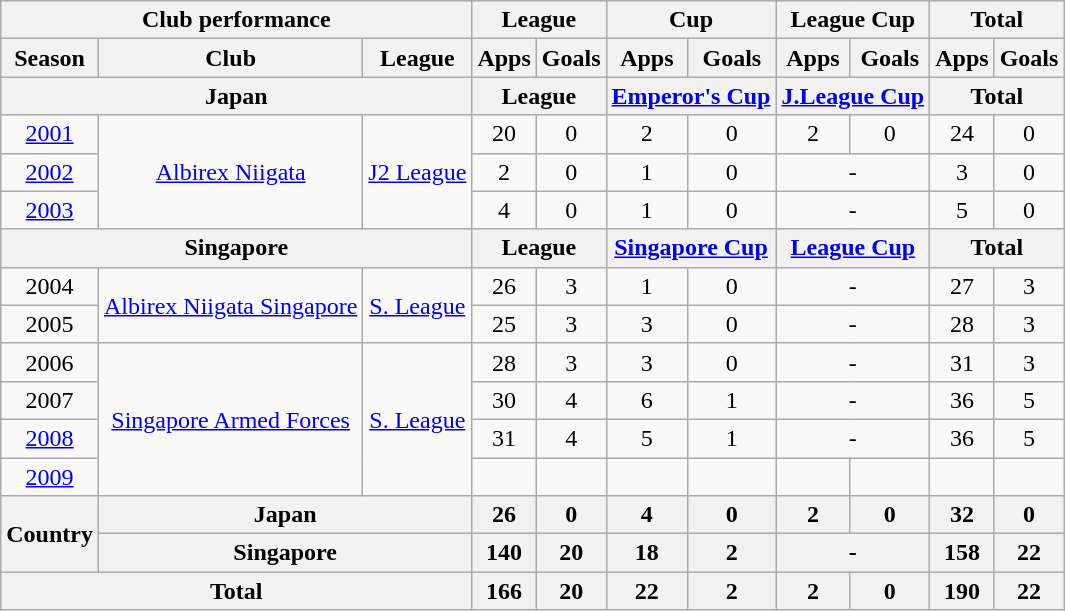<table class="wikitable" style="text-align:center;">
<tr>
<th colspan=3>Club performance</th>
<th colspan=2>League</th>
<th colspan=2>Cup</th>
<th colspan=2>League Cup</th>
<th colspan=2>Total</th>
</tr>
<tr>
<th>Season</th>
<th>Club</th>
<th>League</th>
<th>Apps</th>
<th>Goals</th>
<th>Apps</th>
<th>Goals</th>
<th>Apps</th>
<th>Goals</th>
<th>Apps</th>
<th>Goals</th>
</tr>
<tr>
<th colspan=3>Japan</th>
<th colspan=2>League</th>
<th colspan=2><a href='#'>Emperor's Cup</a></th>
<th colspan=2><a href='#'>J.League Cup</a></th>
<th colspan=2>Total</th>
</tr>
<tr>
<td><a href='#'>2001</a></td>
<td rowspan="3"><a href='#'>Albirex Niigata</a></td>
<td rowspan="3"><a href='#'>J2 League</a></td>
<td>20</td>
<td>0</td>
<td>2</td>
<td>0</td>
<td>2</td>
<td>0</td>
<td>24</td>
<td>0</td>
</tr>
<tr>
<td><a href='#'>2002</a></td>
<td>2</td>
<td>0</td>
<td>1</td>
<td>0</td>
<td colspan="2">-</td>
<td>3</td>
<td>0</td>
</tr>
<tr>
<td><a href='#'>2003</a></td>
<td>4</td>
<td>0</td>
<td>1</td>
<td>0</td>
<td colspan="2">-</td>
<td>5</td>
<td>0</td>
</tr>
<tr>
<th colspan=3>Singapore</th>
<th colspan=2>League</th>
<th colspan=2><a href='#'>Singapore Cup</a></th>
<th colspan=2><a href='#'>League Cup</a></th>
<th colspan=2>Total</th>
</tr>
<tr>
<td>2004</td>
<td rowspan="2"><a href='#'>Albirex Niigata Singapore</a></td>
<td rowspan="2"><a href='#'>S. League</a></td>
<td>26</td>
<td>3</td>
<td>1</td>
<td>0</td>
<td colspan="2">-</td>
<td>27</td>
<td>3</td>
</tr>
<tr>
<td>2005</td>
<td>25</td>
<td>3</td>
<td>3</td>
<td>0</td>
<td colspan="2">-</td>
<td>28</td>
<td>3</td>
</tr>
<tr>
<td>2006</td>
<td rowspan="4"><a href='#'>Singapore Armed Forces</a></td>
<td rowspan="4"><a href='#'>S. League</a></td>
<td>28</td>
<td>3</td>
<td>3</td>
<td>0</td>
<td colspan="2">-</td>
<td>31</td>
<td>3</td>
</tr>
<tr>
<td>2007</td>
<td>30</td>
<td>4</td>
<td>6</td>
<td>1</td>
<td colspan="2">-</td>
<td>36</td>
<td>5</td>
</tr>
<tr>
<td><a href='#'>2008</a></td>
<td>31</td>
<td>4</td>
<td>5</td>
<td>1</td>
<td colspan="2">-</td>
<td>36</td>
<td>5</td>
</tr>
<tr>
<td><a href='#'>2009</a></td>
<td></td>
<td></td>
<td></td>
<td></td>
<td></td>
<td></td>
<td></td>
</tr>
<tr>
<th rowspan=2>Country</th>
<th colspan=2>Japan</th>
<th>26</th>
<th>0</th>
<th>4</th>
<th>0</th>
<th>2</th>
<th>0</th>
<th>32</th>
<th>0</th>
</tr>
<tr>
<th colspan=2>Singapore</th>
<th>140</th>
<th>20</th>
<th>18</th>
<th>2</th>
<th colspan="2">-</th>
<th>158</th>
<th>22</th>
</tr>
<tr>
<th colspan=3>Total</th>
<th>166</th>
<th>20</th>
<th>22</th>
<th>2</th>
<th>2</th>
<th>0</th>
<th>190</th>
<th>22</th>
</tr>
</table>
